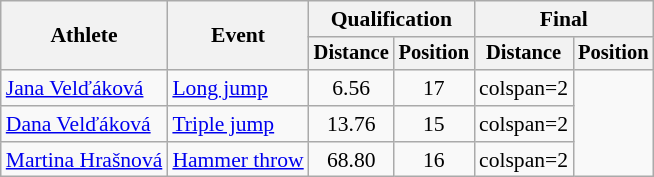<table class=wikitable style="font-size:90%">
<tr>
<th rowspan="2">Athlete</th>
<th rowspan="2">Event</th>
<th colspan="2">Qualification</th>
<th colspan="2">Final</th>
</tr>
<tr style="font-size:95%">
<th>Distance</th>
<th>Position</th>
<th>Distance</th>
<th>Position</th>
</tr>
<tr style=text-align:center>
<td style=text-align:left><a href='#'>Jana Velďáková</a></td>
<td style=text-align:left><a href='#'>Long jump</a></td>
<td>6.56</td>
<td>17</td>
<td>colspan=2 </td>
</tr>
<tr style=text-align:center>
<td style=text-align:left><a href='#'>Dana Velďáková</a></td>
<td style=text-align:left><a href='#'>Triple jump</a></td>
<td>13.76</td>
<td>15</td>
<td>colspan=2 </td>
</tr>
<tr style=text-align:center>
<td style=text-align:left><a href='#'>Martina Hrašnová</a></td>
<td style=text-align:left><a href='#'>Hammer throw</a></td>
<td>68.80</td>
<td>16</td>
<td>colspan=2 </td>
</tr>
</table>
